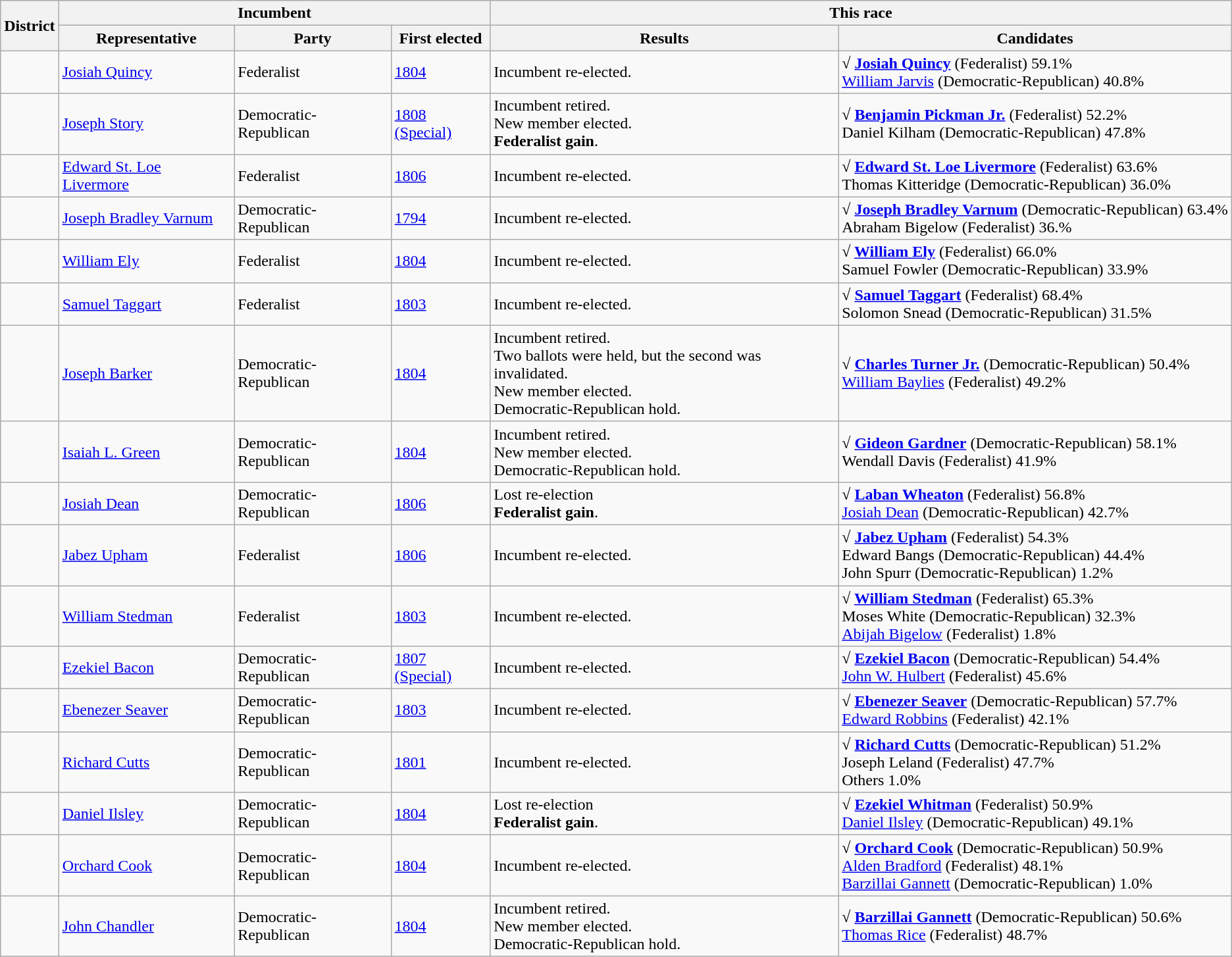<table class=wikitable>
<tr>
<th rowspan=2>District</th>
<th colspan=3>Incumbent</th>
<th colspan=2>This race</th>
</tr>
<tr>
<th>Representative</th>
<th>Party</th>
<th>First elected</th>
<th>Results</th>
<th>Candidates</th>
</tr>
<tr>
<td><br></td>
<td><a href='#'>Josiah Quincy</a></td>
<td>Federalist</td>
<td><a href='#'>1804</a></td>
<td>Incumbent re-elected.</td>
<td nowrap><strong>√ <a href='#'>Josiah Quincy</a></strong> (Federalist) 59.1%<br><a href='#'>William Jarvis</a> (Democratic-Republican) 40.8%</td>
</tr>
<tr>
<td><br></td>
<td><a href='#'>Joseph Story</a></td>
<td>Democratic-Republican</td>
<td><a href='#'>1808 (Special)</a></td>
<td>Incumbent retired.<br>New member elected.<br><strong>Federalist gain</strong>.</td>
<td nowrap><strong>√ <a href='#'>Benjamin Pickman Jr.</a></strong> (Federalist) 52.2%<br>Daniel Kilham (Democratic-Republican) 47.8%</td>
</tr>
<tr>
<td><br></td>
<td><a href='#'>Edward St. Loe Livermore</a></td>
<td>Federalist</td>
<td><a href='#'>1806</a></td>
<td>Incumbent re-elected.</td>
<td nowrap><strong>√ <a href='#'>Edward St. Loe Livermore</a></strong> (Federalist) 63.6%<br>Thomas Kitteridge (Democratic-Republican) 36.0%</td>
</tr>
<tr>
<td><br></td>
<td><a href='#'>Joseph Bradley Varnum</a></td>
<td>Democratic-Republican</td>
<td><a href='#'>1794</a></td>
<td>Incumbent re-elected.</td>
<td nowrap><strong>√ <a href='#'>Joseph Bradley Varnum</a></strong> (Democratic-Republican) 63.4%<br>Abraham Bigelow (Federalist) 36.%</td>
</tr>
<tr>
<td><br></td>
<td><a href='#'>William Ely</a></td>
<td>Federalist</td>
<td><a href='#'>1804</a></td>
<td>Incumbent re-elected.</td>
<td nowrap><strong>√ <a href='#'>William Ely</a></strong> (Federalist) 66.0%<br>Samuel Fowler (Democratic-Republican) 33.9%</td>
</tr>
<tr>
<td><br></td>
<td><a href='#'>Samuel Taggart</a></td>
<td>Federalist</td>
<td><a href='#'>1803</a></td>
<td>Incumbent re-elected.</td>
<td nowrap><strong>√ <a href='#'>Samuel Taggart</a></strong> (Federalist) 68.4%<br>Solomon Snead (Democratic-Republican) 31.5%</td>
</tr>
<tr>
<td><br></td>
<td><a href='#'>Joseph Barker</a></td>
<td>Democratic-Republican</td>
<td><a href='#'>1804</a></td>
<td>Incumbent retired.<br>Two ballots were held, but the second was invalidated.<br>New member elected.<br>Democratic-Republican hold.<br></td>
<td nowrap><strong>√ <a href='#'>Charles Turner Jr.</a></strong> (Democratic-Republican) 50.4%<br><a href='#'>William Baylies</a> (Federalist) 49.2%</td>
</tr>
<tr>
<td><br></td>
<td><a href='#'>Isaiah L. Green</a></td>
<td>Democratic-Republican</td>
<td><a href='#'>1804</a></td>
<td>Incumbent retired.<br>New member elected.<br>Democratic-Republican hold.</td>
<td nowrap><strong>√ <a href='#'>Gideon Gardner</a></strong> (Democratic-Republican) 58.1%<br>Wendall Davis (Federalist) 41.9%</td>
</tr>
<tr>
<td><br></td>
<td><a href='#'>Josiah Dean</a></td>
<td>Democratic-Republican</td>
<td><a href='#'>1806</a></td>
<td>Lost re-election<br><strong>Federalist gain</strong>.</td>
<td nowrap><strong>√ <a href='#'>Laban Wheaton</a></strong> (Federalist) 56.8%<br><a href='#'>Josiah Dean</a> (Democratic-Republican) 42.7%</td>
</tr>
<tr>
<td><br></td>
<td><a href='#'>Jabez Upham</a></td>
<td>Federalist</td>
<td><a href='#'>1806</a></td>
<td>Incumbent re-elected.</td>
<td nowrap><strong>√ <a href='#'>Jabez Upham</a></strong> (Federalist) 54.3%<br>Edward Bangs (Democratic-Republican) 44.4%<br>John Spurr (Democratic-Republican) 1.2%</td>
</tr>
<tr>
<td><br></td>
<td><a href='#'>William Stedman</a></td>
<td>Federalist</td>
<td><a href='#'>1803</a></td>
<td>Incumbent re-elected.</td>
<td nowrap><strong>√ <a href='#'>William Stedman</a></strong> (Federalist) 65.3%<br>Moses White (Democratic-Republican) 32.3%<br><a href='#'>Abijah Bigelow</a> (Federalist) 1.8%</td>
</tr>
<tr>
<td><br></td>
<td><a href='#'>Ezekiel Bacon</a></td>
<td>Democratic-Republican</td>
<td><a href='#'>1807 (Special)</a></td>
<td>Incumbent re-elected.</td>
<td nowrap><strong>√ <a href='#'>Ezekiel Bacon</a></strong> (Democratic-Republican) 54.4%<br><a href='#'>John W. Hulbert</a> (Federalist) 45.6%</td>
</tr>
<tr>
<td><br></td>
<td><a href='#'>Ebenezer Seaver</a></td>
<td>Democratic-Republican</td>
<td><a href='#'>1803</a></td>
<td>Incumbent re-elected.</td>
<td nowrap><strong>√ <a href='#'>Ebenezer Seaver</a></strong> (Democratic-Republican) 57.7%<br><a href='#'>Edward Robbins</a> (Federalist) 42.1%</td>
</tr>
<tr>
<td><br></td>
<td><a href='#'>Richard Cutts</a></td>
<td>Democratic-Republican</td>
<td><a href='#'>1801</a></td>
<td>Incumbent re-elected.</td>
<td nowrap><strong>√ <a href='#'>Richard Cutts</a></strong> (Democratic-Republican) 51.2%<br>Joseph Leland (Federalist) 47.7%<br>Others 1.0%</td>
</tr>
<tr>
<td><br></td>
<td><a href='#'>Daniel Ilsley</a></td>
<td>Democratic-Republican</td>
<td><a href='#'>1804</a></td>
<td>Lost re-election<br><strong>Federalist gain</strong>.</td>
<td nowrap><strong>√ <a href='#'>Ezekiel Whitman</a></strong> (Federalist) 50.9%<br><a href='#'>Daniel Ilsley</a> (Democratic-Republican) 49.1%</td>
</tr>
<tr>
<td><br></td>
<td><a href='#'>Orchard Cook</a></td>
<td>Democratic-Republican</td>
<td><a href='#'>1804</a></td>
<td>Incumbent re-elected.</td>
<td nowrap><strong>√ <a href='#'>Orchard Cook</a></strong> (Democratic-Republican) 50.9%<br><a href='#'>Alden Bradford</a> (Federalist) 48.1%<br><a href='#'>Barzillai Gannett</a> (Democratic-Republican) 1.0%</td>
</tr>
<tr>
<td><br></td>
<td><a href='#'>John Chandler</a></td>
<td>Democratic-Republican</td>
<td><a href='#'>1804</a></td>
<td>Incumbent retired.<br>New member elected.<br>Democratic-Republican hold.</td>
<td nowrap><strong>√ <a href='#'>Barzillai Gannett</a></strong> (Democratic-Republican) 50.6%<br><a href='#'>Thomas Rice</a> (Federalist) 48.7%</td>
</tr>
</table>
